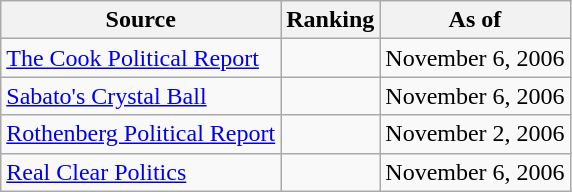<table class="wikitable" style="text-align:center">
<tr>
<th>Source</th>
<th>Ranking</th>
<th>As of</th>
</tr>
<tr>
<td align=left><a href='#'>The Cook Political Report</a></td>
<td></td>
<td>November 6, 2006</td>
</tr>
<tr>
<td align=left><a href='#'>Sabato's Crystal Ball</a></td>
<td></td>
<td>November 6, 2006</td>
</tr>
<tr>
<td align=left><a href='#'>Rothenberg Political Report</a></td>
<td></td>
<td>November 2, 2006</td>
</tr>
<tr>
<td align=left><a href='#'>Real Clear Politics</a></td>
<td></td>
<td>November 6, 2006</td>
</tr>
</table>
